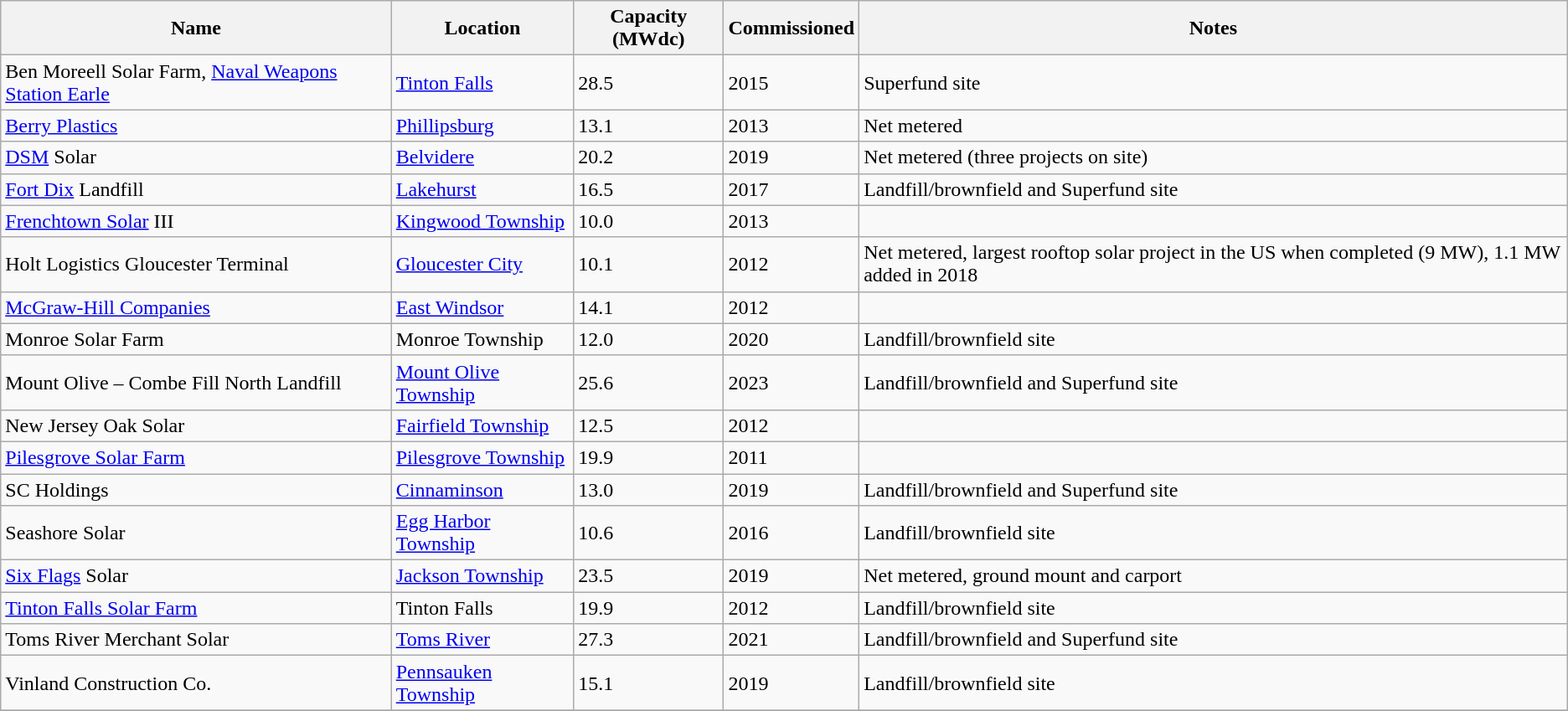<table class="wikitable sortable">
<tr>
<th>Name</th>
<th>Location</th>
<th>Capacity (MWdc)</th>
<th>Commissioned</th>
<th>Notes</th>
</tr>
<tr>
<td>Ben Moreell Solar Farm, <a href='#'>Naval Weapons Station Earle</a></td>
<td><a href='#'>Tinton Falls</a></td>
<td>28.5</td>
<td>2015</td>
<td>Superfund site</td>
</tr>
<tr>
<td><a href='#'>Berry Plastics</a></td>
<td><a href='#'>Phillipsburg</a></td>
<td>13.1</td>
<td>2013</td>
<td>Net metered</td>
</tr>
<tr>
<td><a href='#'>DSM</a> Solar</td>
<td><a href='#'>Belvidere</a></td>
<td>20.2</td>
<td>2019</td>
<td>Net metered (three projects on site)</td>
</tr>
<tr>
<td><a href='#'>Fort Dix</a> Landfill</td>
<td><a href='#'>Lakehurst</a></td>
<td>16.5</td>
<td>2017</td>
<td>Landfill/brownfield and Superfund site</td>
</tr>
<tr>
<td><a href='#'>Frenchtown Solar</a> III</td>
<td><a href='#'>Kingwood Township</a></td>
<td>10.0</td>
<td>2013</td>
<td></td>
</tr>
<tr>
<td>Holt Logistics Gloucester Terminal</td>
<td><a href='#'>Gloucester City</a></td>
<td>10.1</td>
<td>2012</td>
<td>Net metered, largest rooftop solar project in the US when completed (9 MW), 1.1 MW added in 2018</td>
</tr>
<tr>
<td><a href='#'>McGraw-Hill Companies</a></td>
<td><a href='#'>East Windsor</a></td>
<td>14.1</td>
<td>2012</td>
<td></td>
</tr>
<tr>
<td>Monroe Solar Farm</td>
<td>Monroe Township</td>
<td>12.0</td>
<td>2020</td>
<td>Landfill/brownfield site</td>
</tr>
<tr>
<td>Mount Olive – Combe Fill North Landfill</td>
<td><a href='#'>Mount Olive Township</a></td>
<td>25.6</td>
<td>2023</td>
<td>Landfill/brownfield and Superfund site</td>
</tr>
<tr>
<td>New Jersey Oak Solar</td>
<td><a href='#'>Fairfield Township</a></td>
<td>12.5</td>
<td>2012</td>
<td></td>
</tr>
<tr>
<td><a href='#'>Pilesgrove Solar Farm</a></td>
<td><a href='#'>Pilesgrove Township</a></td>
<td>19.9</td>
<td>2011</td>
<td></td>
</tr>
<tr>
<td>SC Holdings</td>
<td><a href='#'>Cinnaminson</a></td>
<td>13.0</td>
<td>2019</td>
<td>Landfill/brownfield and Superfund site</td>
</tr>
<tr>
<td>Seashore Solar</td>
<td><a href='#'>Egg Harbor Township</a></td>
<td>10.6</td>
<td>2016</td>
<td>Landfill/brownfield site</td>
</tr>
<tr>
<td><a href='#'>Six Flags</a> Solar</td>
<td><a href='#'>Jackson Township</a></td>
<td>23.5</td>
<td>2019</td>
<td>Net metered, ground mount and carport</td>
</tr>
<tr>
<td><a href='#'>Tinton Falls Solar Farm</a></td>
<td>Tinton Falls</td>
<td>19.9</td>
<td>2012</td>
<td>Landfill/brownfield site</td>
</tr>
<tr>
<td>Toms River Merchant Solar</td>
<td><a href='#'>Toms River</a></td>
<td>27.3</td>
<td>2021</td>
<td>Landfill/brownfield and Superfund site</td>
</tr>
<tr>
<td>Vinland Construction Co.</td>
<td><a href='#'>Pennsauken Township</a></td>
<td>15.1</td>
<td>2019</td>
<td>Landfill/brownfield site</td>
</tr>
<tr>
</tr>
</table>
